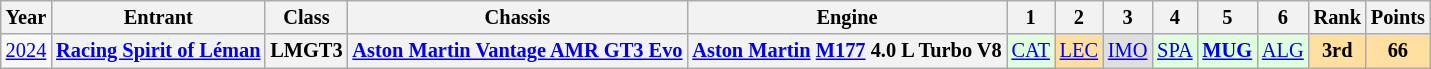<table class="wikitable" style="text-align:center; font-size:85%">
<tr>
<th>Year</th>
<th>Entrant</th>
<th>Class</th>
<th>Chassis</th>
<th>Engine</th>
<th>1</th>
<th>2</th>
<th>3</th>
<th>4</th>
<th>5</th>
<th>6</th>
<th>Rank</th>
<th>Points</th>
</tr>
<tr>
<td><a href='#'>2024</a></td>
<th nowrap><a href='#'>Racing Spirit of Léman</a></th>
<th>LMGT3</th>
<th nowrap><a href='#'>Aston Martin Vantage AMR GT3 Evo</a></th>
<th nowrap><a href='#'>Aston Martin</a> <a href='#'>M177</a> 4.0 L Turbo V8</th>
<td style="background:#DFFFDF;"><a href='#'>CAT</a><br></td>
<td style="background:#FFDF9F;"><a href='#'>LEC</a><br></td>
<td style="background:#DFDFDF;"><a href='#'>IMO</a><br></td>
<td style="background:#DFFFDF;"><a href='#'>SPA</a><br></td>
<td style="background:#DFFFDF;"><strong><a href='#'>MUG</a></strong><br></td>
<td style="background:#DFFFDF;"><a href='#'>ALG</a><br></td>
<th style="background:#FFDF9F;">3rd</th>
<th style="background:#FFDF9F;">66</th>
</tr>
</table>
